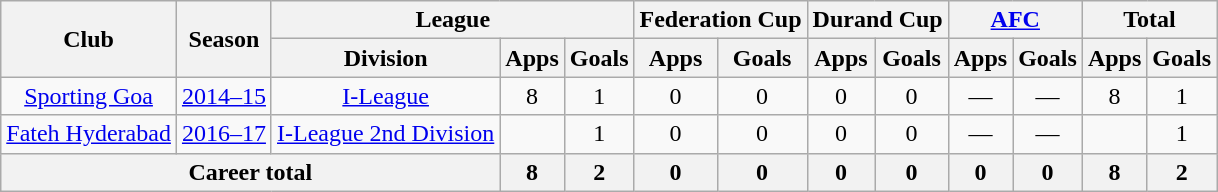<table class="wikitable" style="text-align: center;">
<tr>
<th rowspan="2">Club</th>
<th rowspan="2">Season</th>
<th colspan="3">League</th>
<th colspan="2">Federation Cup</th>
<th colspan="2">Durand Cup</th>
<th colspan="2"><a href='#'>AFC</a></th>
<th colspan="2">Total</th>
</tr>
<tr>
<th>Division</th>
<th>Apps</th>
<th>Goals</th>
<th>Apps</th>
<th>Goals</th>
<th>Apps</th>
<th>Goals</th>
<th>Apps</th>
<th>Goals</th>
<th>Apps</th>
<th>Goals</th>
</tr>
<tr>
<td rowspan="1"><a href='#'>Sporting Goa</a></td>
<td><a href='#'>2014–15</a></td>
<td><a href='#'>I-League</a></td>
<td>8</td>
<td>1</td>
<td>0</td>
<td>0</td>
<td>0</td>
<td>0</td>
<td>—</td>
<td>—</td>
<td>8</td>
<td>1</td>
</tr>
<tr>
<td rowspan="1"><a href='#'>Fateh Hyderabad</a></td>
<td><a href='#'>2016–17</a></td>
<td><a href='#'>I-League 2nd Division</a></td>
<td></td>
<td>1</td>
<td>0</td>
<td>0</td>
<td>0</td>
<td>0</td>
<td>—</td>
<td>—</td>
<td></td>
<td>1</td>
</tr>
<tr>
<th colspan="3">Career total</th>
<th>8</th>
<th>2</th>
<th>0</th>
<th>0</th>
<th>0</th>
<th>0</th>
<th>0</th>
<th>0</th>
<th>8</th>
<th>2</th>
</tr>
</table>
